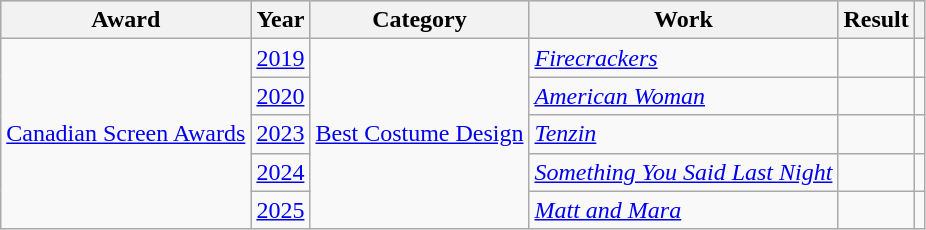<table class="wikitable sortable">
<tr style="background:#ccc; text-align:center;">
<th>Award</th>
<th>Year</th>
<th>Category</th>
<th>Work</th>
<th>Result</th>
<th class="unsortable"></th>
</tr>
<tr>
<td rowspan=5><a href='#'>Canadian Screen Awards</a></td>
<td><a href='#'>2019</a></td>
<td rowspan=5><a href='#'>Best Costume Design</a></td>
<td><em><a href='#'>Firecrackers</a></em></td>
<td></td>
<td></td>
</tr>
<tr>
<td><a href='#'>2020</a></td>
<td><em><a href='#'>American Woman</a></em></td>
<td></td>
<td></td>
</tr>
<tr>
<td><a href='#'>2023</a></td>
<td><em><a href='#'>Tenzin</a></em></td>
<td></td>
<td></td>
</tr>
<tr>
<td><a href='#'>2024</a></td>
<td><em><a href='#'>Something You Said Last Night</a></em></td>
<td></td>
<td></td>
</tr>
<tr>
<td><a href='#'>2025</a></td>
<td><em><a href='#'>Matt and Mara</a></em></td>
<td></td>
<td></td>
</tr>
</table>
